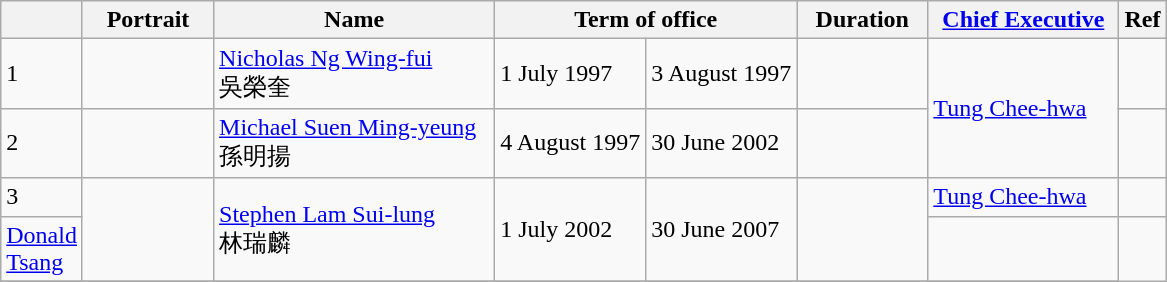<table class="wikitable"  style="text-align:left">
<tr>
<th width=10px></th>
<th width=80px>Portrait</th>
<th width=180px>Name</th>
<th width=180px colspan=2>Term of office</th>
<th width=80px>Duration</th>
<th width=120px><a href='#'>Chief Executive</a></th>
<th>Ref</th>
</tr>
<tr>
<td bgcolor=>1</td>
<td></td>
<td><a href='#'>Nicholas Ng Wing-fui</a><br>吳榮奎</td>
<td>1 July 1997</td>
<td>3 August 1997</td>
<td></td>
<td rowspan="2"><a href='#'>Tung Chee-hwa</a><br></td>
<td></td>
</tr>
<tr>
<td bgcolor=>2</td>
<td></td>
<td><a href='#'>Michael Suen Ming-yeung</a><br>孫明揚</td>
<td>4 August 1997</td>
<td>30 June 2002</td>
<td></td>
<td></td>
</tr>
<tr>
<td bgcolor=>3</td>
<td rowspan=2></td>
<td rowspan=2><a href='#'>Stephen Lam Sui-lung</a><br>林瑞麟</td>
<td rowspan=2>1 July 2002</td>
<td rowspan=2>30 June 2007</td>
<td rowspan=2></td>
<td><a href='#'>Tung Chee-hwa</a><br></td>
<td></td>
</tr>
<tr>
<td><a href='#'>Donald Tsang</a><br></td>
<td></td>
</tr>
<tr>
</tr>
</table>
